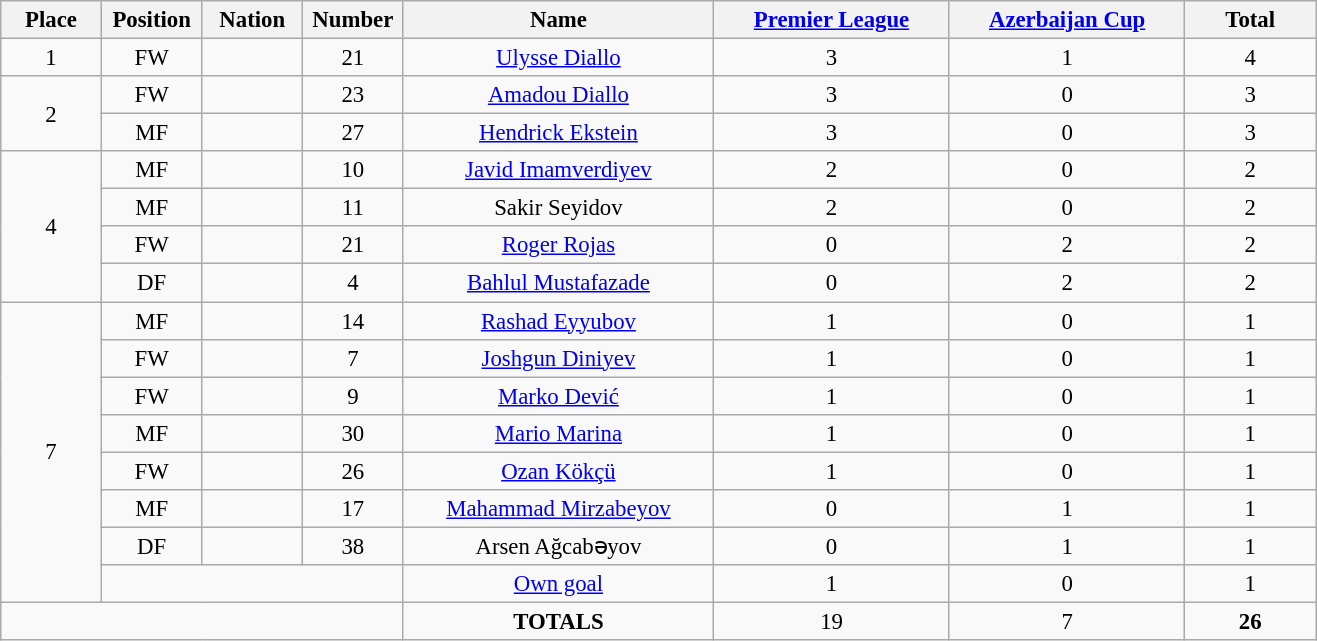<table class="wikitable" style="font-size: 95%; text-align: center;">
<tr>
<th width=60>Place</th>
<th width=60>Position</th>
<th width=60>Nation</th>
<th width=60>Number</th>
<th width=200>Name</th>
<th width=150><a href='#'>Premier League</a></th>
<th width=150><a href='#'>Azerbaijan Cup</a></th>
<th width=80>Total</th>
</tr>
<tr>
<td>1</td>
<td>FW</td>
<td></td>
<td>21</td>
<td><a href='#'>Ulysse Diallo</a></td>
<td>3</td>
<td>1</td>
<td>4</td>
</tr>
<tr>
<td rowspan="2">2</td>
<td>FW</td>
<td></td>
<td>23</td>
<td><a href='#'>Amadou Diallo</a></td>
<td>3</td>
<td>0</td>
<td>3</td>
</tr>
<tr>
<td>MF</td>
<td></td>
<td>27</td>
<td><a href='#'>Hendrick Ekstein</a></td>
<td>3</td>
<td>0</td>
<td>3</td>
</tr>
<tr>
<td rowspan="4">4</td>
<td>MF</td>
<td></td>
<td>10</td>
<td><a href='#'>Javid Imamverdiyev</a></td>
<td>2</td>
<td>0</td>
<td>2</td>
</tr>
<tr>
<td>MF</td>
<td></td>
<td>11</td>
<td>Sakir Seyidov</td>
<td>2</td>
<td>0</td>
<td>2</td>
</tr>
<tr>
<td>FW</td>
<td></td>
<td>21</td>
<td><a href='#'>Roger Rojas</a></td>
<td>0</td>
<td>2</td>
<td>2</td>
</tr>
<tr>
<td>DF</td>
<td></td>
<td>4</td>
<td><a href='#'>Bahlul Mustafazade</a></td>
<td>0</td>
<td>2</td>
<td>2</td>
</tr>
<tr>
<td rowspan="8">7</td>
<td>MF</td>
<td></td>
<td>14</td>
<td><a href='#'>Rashad Eyyubov</a></td>
<td>1</td>
<td>0</td>
<td>1</td>
</tr>
<tr>
<td>FW</td>
<td></td>
<td>7</td>
<td><a href='#'>Joshgun Diniyev</a></td>
<td>1</td>
<td>0</td>
<td>1</td>
</tr>
<tr>
<td>FW</td>
<td></td>
<td>9</td>
<td><a href='#'>Marko Dević</a></td>
<td>1</td>
<td>0</td>
<td>1</td>
</tr>
<tr>
<td>MF</td>
<td></td>
<td>30</td>
<td><a href='#'>Mario Marina</a></td>
<td>1</td>
<td>0</td>
<td>1</td>
</tr>
<tr>
<td>FW</td>
<td></td>
<td>26</td>
<td><a href='#'>Ozan Kökçü</a></td>
<td>1</td>
<td>0</td>
<td>1</td>
</tr>
<tr>
<td>MF</td>
<td></td>
<td>17</td>
<td><a href='#'>Mahammad Mirzabeyov</a></td>
<td>0</td>
<td>1</td>
<td>1</td>
</tr>
<tr>
<td>DF</td>
<td></td>
<td>38</td>
<td>Arsen Ağcabəyov</td>
<td>0</td>
<td>1</td>
<td>1</td>
</tr>
<tr>
<td colspan="3"></td>
<td><a href='#'>Own goal</a></td>
<td>1</td>
<td>0</td>
<td>1</td>
</tr>
<tr>
<td colspan="4"></td>
<td><strong>TOTALS</strong></td>
<td>19</td>
<td>7</td>
<td><strong>26</strong></td>
</tr>
</table>
